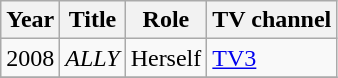<table class="wikitable">
<tr>
<th>Year</th>
<th>Title</th>
<th>Role</th>
<th>TV channel</th>
</tr>
<tr>
<td>2008</td>
<td><em>ALLY</em></td>
<td>Herself</td>
<td><a href='#'>TV3</a></td>
</tr>
<tr>
</tr>
</table>
